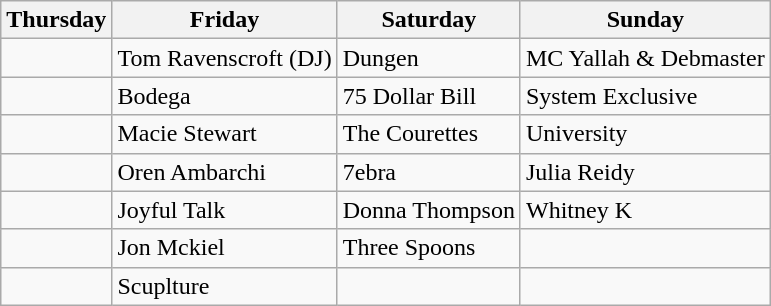<table class="wikitable">
<tr>
<th>Thursday</th>
<th>Friday</th>
<th>Saturday</th>
<th>Sunday</th>
</tr>
<tr>
<td></td>
<td>Tom Ravenscroft (DJ)</td>
<td>Dungen</td>
<td>MC Yallah & Debmaster</td>
</tr>
<tr>
<td></td>
<td>Bodega</td>
<td>75 Dollar Bill</td>
<td>System Exclusive</td>
</tr>
<tr>
<td></td>
<td>Macie Stewart</td>
<td>The Courettes</td>
<td>University</td>
</tr>
<tr>
<td></td>
<td>Oren Ambarchi</td>
<td>7ebra</td>
<td>Julia Reidy</td>
</tr>
<tr>
<td></td>
<td>Joyful Talk</td>
<td>Donna Thompson</td>
<td>Whitney K</td>
</tr>
<tr>
<td></td>
<td>Jon Mckiel</td>
<td>Three Spoons</td>
<td></td>
</tr>
<tr>
<td></td>
<td>Scuplture</td>
<td></td>
<td></td>
</tr>
</table>
